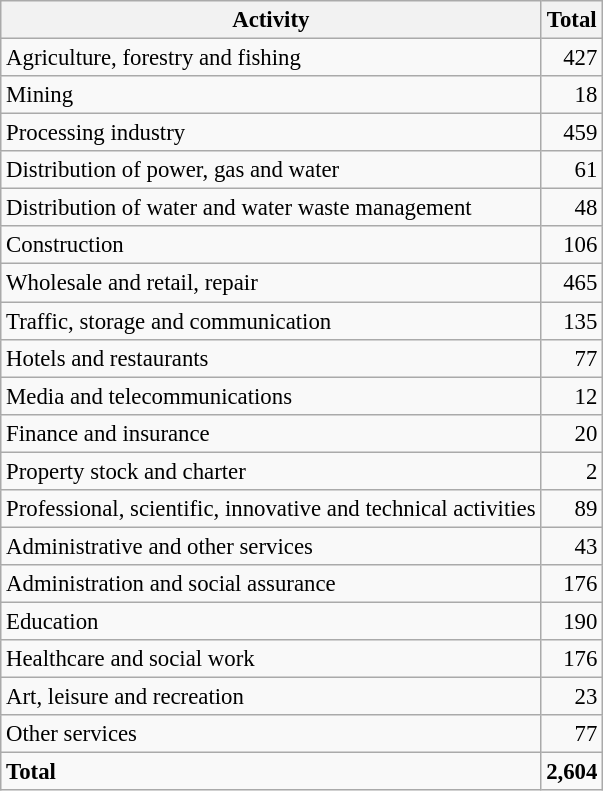<table class="wikitable sortable" style="font-size:95%;">
<tr>
<th>Activity</th>
<th>Total</th>
</tr>
<tr>
<td>Agriculture, forestry and fishing</td>
<td align="right">427</td>
</tr>
<tr>
<td>Mining</td>
<td align="right">18</td>
</tr>
<tr>
<td>Processing industry</td>
<td align="right">459</td>
</tr>
<tr>
<td>Distribution of power, gas and water</td>
<td align="right">61</td>
</tr>
<tr>
<td>Distribution of water and water waste management</td>
<td align="right">48</td>
</tr>
<tr>
<td>Construction</td>
<td align="right">106</td>
</tr>
<tr>
<td>Wholesale and retail, repair</td>
<td align="right">465</td>
</tr>
<tr>
<td>Traffic, storage and communication</td>
<td align="right">135</td>
</tr>
<tr>
<td>Hotels and restaurants</td>
<td align="right">77</td>
</tr>
<tr>
<td>Media and telecommunications</td>
<td align="right">12</td>
</tr>
<tr>
<td>Finance and insurance</td>
<td align="right">20</td>
</tr>
<tr>
<td>Property stock and charter</td>
<td align="right">2</td>
</tr>
<tr>
<td>Professional, scientific, innovative and technical activities</td>
<td align="right">89</td>
</tr>
<tr>
<td>Administrative and other services</td>
<td align="right">43</td>
</tr>
<tr>
<td>Administration and social assurance</td>
<td align="right">176</td>
</tr>
<tr>
<td>Education</td>
<td align="right">190</td>
</tr>
<tr>
<td>Healthcare and social work</td>
<td align="right">176</td>
</tr>
<tr>
<td>Art, leisure and recreation</td>
<td align="right">23</td>
</tr>
<tr>
<td>Other services</td>
<td align="right">77</td>
</tr>
<tr class="sortbottom">
<td><strong>Total</strong></td>
<td align="right"><strong>2,604</strong></td>
</tr>
</table>
